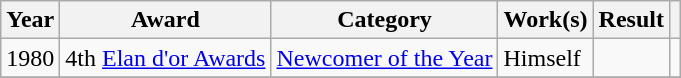<table class="wikitable">
<tr>
<th>Year</th>
<th>Award</th>
<th>Category</th>
<th>Work(s)</th>
<th>Result</th>
<th></th>
</tr>
<tr>
<td>1980</td>
<td>4th <a href='#'>Elan d'or Awards</a></td>
<td><a href='#'>Newcomer of the Year</a></td>
<td>Himself</td>
<td></td>
<td></td>
</tr>
<tr>
</tr>
</table>
